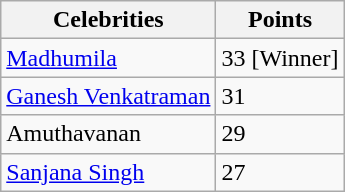<table class="wikitable">
<tr>
<th>Celebrities</th>
<th>Points</th>
</tr>
<tr>
<td><a href='#'>Madhumila</a></td>
<td>33 [Winner]</td>
</tr>
<tr>
<td><a href='#'>Ganesh Venkatraman</a></td>
<td>31</td>
</tr>
<tr>
<td>Amuthavanan</td>
<td>29</td>
</tr>
<tr>
<td><a href='#'>Sanjana Singh</a></td>
<td>27</td>
</tr>
</table>
